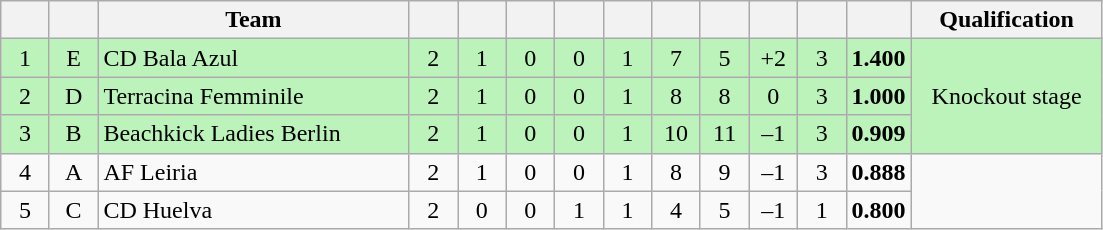<table class="wikitable" style="font-size: 100%">
<tr>
<th width="25"></th>
<th width="25"></th>
<th width="200">Team</th>
<th width="25"></th>
<th width="25"></th>
<th width="25"></th>
<th width="25"></th>
<th width="25"></th>
<th width="25"></th>
<th width="25"></th>
<th width="25"></th>
<th width="25"></th>
<th width="25"></th>
<th width="120">Qualification</th>
</tr>
<tr align=center bgcolor=#bbf3bb>
<td>1</td>
<td>E</td>
<td align=left> CD Bala Azul</td>
<td>2</td>
<td>1</td>
<td>0</td>
<td>0</td>
<td>1</td>
<td>7</td>
<td>5</td>
<td>+2</td>
<td>3</td>
<td><strong>1.400</strong></td>
<td rowspan=3>Knockout stage</td>
</tr>
<tr align=center bgcolor=#bbf3bb>
<td>2</td>
<td>D</td>
<td align=left> Terracina Femminile</td>
<td>2</td>
<td>1</td>
<td>0</td>
<td>0</td>
<td>1</td>
<td>8</td>
<td>8</td>
<td>0</td>
<td>3</td>
<td><strong>1.000</strong></td>
</tr>
<tr align=center bgcolor=#bbf3bb>
<td>3</td>
<td>B</td>
<td align=left> Beachkick Ladies Berlin</td>
<td>2</td>
<td>1</td>
<td>0</td>
<td>0</td>
<td>1</td>
<td>10</td>
<td>11</td>
<td>–1</td>
<td>3</td>
<td><strong>0.909</strong></td>
</tr>
<tr align=center>
<td>4</td>
<td>A</td>
<td align=left> AF Leiria</td>
<td>2</td>
<td>1</td>
<td>0</td>
<td>0</td>
<td>1</td>
<td>8</td>
<td>9</td>
<td>–1</td>
<td>3</td>
<td><strong>0.888</strong></td>
<td rowspan=2></td>
</tr>
<tr align=center>
<td>5</td>
<td>C</td>
<td align=left> CD Huelva</td>
<td>2</td>
<td>0</td>
<td>0</td>
<td>1</td>
<td>1</td>
<td>4</td>
<td>5</td>
<td>–1</td>
<td>1</td>
<td><strong>0.800</strong></td>
</tr>
</table>
